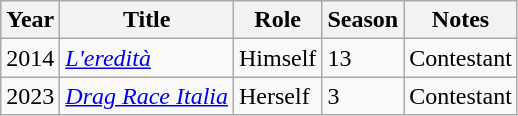<table class="wikitable">
<tr>
<th>Year</th>
<th>Title</th>
<th>Role</th>
<th>Season</th>
<th>Notes</th>
</tr>
<tr>
<td>2014</td>
<td><em><a href='#'>L'eredità</a></em></td>
<td>Himself</td>
<td>13</td>
<td>Contestant</td>
</tr>
<tr>
<td>2023</td>
<td><em><a href='#'>Drag Race Italia</a></em></td>
<td>Herself</td>
<td>3</td>
<td>Contestant</td>
</tr>
</table>
